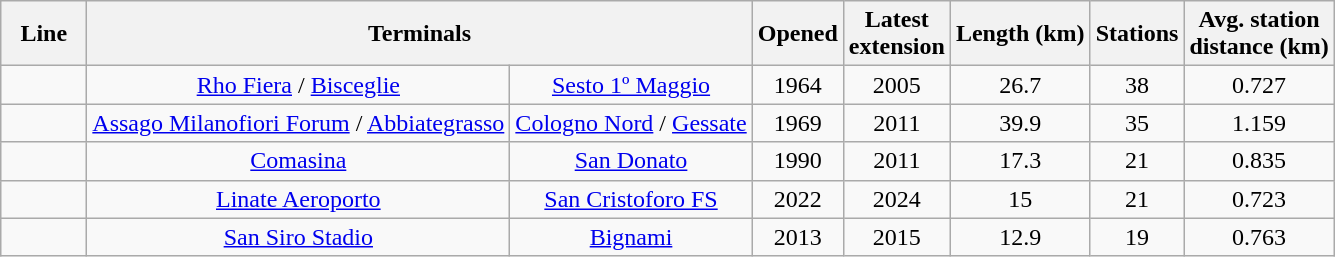<table class="wikitable" style="text-align:center">
<tr>
<th>Line</th>
<th colspan=2>Terminals</th>
<th>Opened</th>
<th>Latest<br>extension</th>
<th>Length (km)<br></th>
<th>Stations</th>
<th>Avg. station<br>distance (km)</th>
</tr>
<tr>
<td width=50px align=center></td>
<td><a href='#'>Rho Fiera</a> / <a href='#'>Bisceglie</a></td>
<td><a href='#'>Sesto 1º Maggio</a></td>
<td>1964</td>
<td>2005</td>
<td>26.7</td>
<td>38</td>
<td>0.727</td>
</tr>
<tr>
<td align=center></td>
<td><a href='#'>Assago Milanofiori Forum</a> / <a href='#'>Abbiategrasso</a></td>
<td><a href='#'>Cologno Nord</a> / <a href='#'>Gessate</a></td>
<td>1969</td>
<td>2011</td>
<td>39.9</td>
<td>35</td>
<td>1.159</td>
</tr>
<tr>
<td align=center></td>
<td><a href='#'>Comasina</a></td>
<td><a href='#'>San Donato</a></td>
<td>1990</td>
<td>2011</td>
<td>17.3</td>
<td>21</td>
<td>0.835</td>
</tr>
<tr>
<td align="center"></td>
<td><a href='#'>Linate Aeroporto</a></td>
<td><a href='#'>San Cristoforo FS</a></td>
<td>2022</td>
<td>2024</td>
<td>15</td>
<td>21</td>
<td>0.723</td>
</tr>
<tr>
<td align=center></td>
<td><a href='#'>San Siro Stadio</a></td>
<td><a href='#'>Bignami</a></td>
<td>2013</td>
<td>2015</td>
<td>12.9</td>
<td>19</td>
<td>0.763</td>
</tr>
</table>
